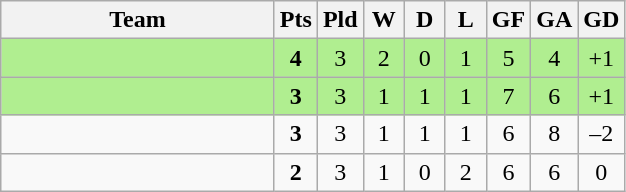<table class="wikitable" style="text-align:center;">
<tr>
<th width=175>Team</th>
<th width=20  abbr="Points">Pts</th>
<th width=20  abbr="Played">Pld</th>
<th width=20  abbr="Won">W</th>
<th width=20  abbr="Drawn">D</th>
<th width=20  abbr="Lost">L</th>
<th width=20  abbr="Goals for">GF</th>
<th width=20  abbr="Goals against">GA</th>
<th width=20  abbr="Goal difference">GD</th>
</tr>
<tr style="background: #B0EE90;">
<td align=left></td>
<td><strong>4</strong></td>
<td>3</td>
<td>2</td>
<td>0</td>
<td>1</td>
<td>5</td>
<td>4</td>
<td>+1</td>
</tr>
<tr style="background: #B0EE90;">
<td align=left></td>
<td><strong>3</strong></td>
<td>3</td>
<td>1</td>
<td>1</td>
<td>1</td>
<td>7</td>
<td>6</td>
<td>+1</td>
</tr>
<tr>
<td align=left></td>
<td><strong>3</strong></td>
<td>3</td>
<td>1</td>
<td>1</td>
<td>1</td>
<td>6</td>
<td>8</td>
<td>–2</td>
</tr>
<tr>
<td align=left></td>
<td><strong>2</strong></td>
<td>3</td>
<td>1</td>
<td>0</td>
<td>2</td>
<td>6</td>
<td>6</td>
<td>0</td>
</tr>
</table>
